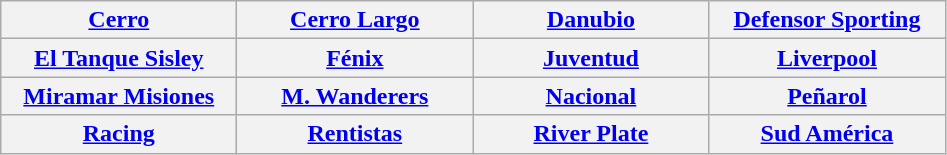<table class="wikitable">
<tr align="center">
<th width= 150px><a href='#'>Cerro</a></th>
<th width= 150px><a href='#'>Cerro Largo</a></th>
<th width= 150px><a href='#'>Danubio</a></th>
<th width= 150px><a href='#'>Defensor Sporting</a></th>
</tr>
<tr>
<th width= 150px><a href='#'>El Tanque Sisley</a></th>
<th width= 150px><a href='#'>Fénix</a></th>
<th width= 150px><a href='#'>Juventud</a></th>
<th width= 150px><a href='#'>Liverpool</a></th>
</tr>
<tr>
<th width= 150px><a href='#'>Miramar Misiones</a></th>
<th width= 150px><a href='#'>M. Wanderers</a></th>
<th width= 150px><a href='#'>Nacional</a></th>
<th width= 150px><a href='#'>Peñarol</a></th>
</tr>
<tr>
<th width= 150px><a href='#'>Racing</a></th>
<th width= 150px><a href='#'>Rentistas</a></th>
<th width= 150px><a href='#'>River Plate</a></th>
<th width= 150px><a href='#'>Sud América</a></th>
</tr>
</table>
